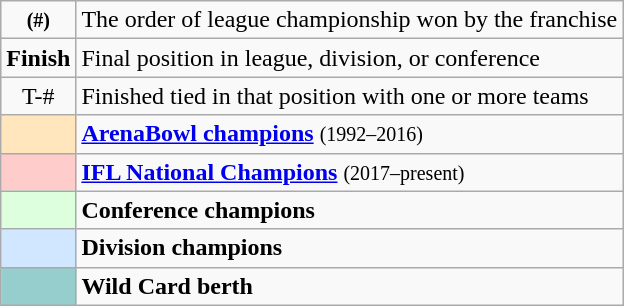<table class="wikitable" style="text-align:center">
<tr>
<td><small><strong>(#)</strong></small></td>
<td align="left">The order of league championship won by the franchise</td>
</tr>
<tr>
<td><strong>Finish</strong></td>
<td align="left">Final position in league, division, or conference</td>
</tr>
<tr>
<td>T-#</td>
<td align="left">Finished tied in that position with one or more teams</td>
</tr>
<tr>
<td style="background-color: #FFE6BD;"></td>
<td align="left"><strong><a href='#'>ArenaBowl champions</a></strong> <small>(1992–2016)</small></td>
</tr>
<tr>
<td style="background-color: #FFCCCC;"></td>
<td align="left"><strong><a href='#'>IFL National Champions</a></strong> <small>(2017–present)</small></td>
</tr>
<tr>
<td style="background-color: #ddffdd;"></td>
<td align="left"><strong>Conference champions</strong></td>
</tr>
<tr>
<td style="background-color: #D0E7FF;"></td>
<td align="left"><strong>Division champions</strong></td>
</tr>
<tr>
<td style="background-color: #96CDCD;"></td>
<td align="left"><strong>Wild Card berth</strong></td>
</tr>
</table>
